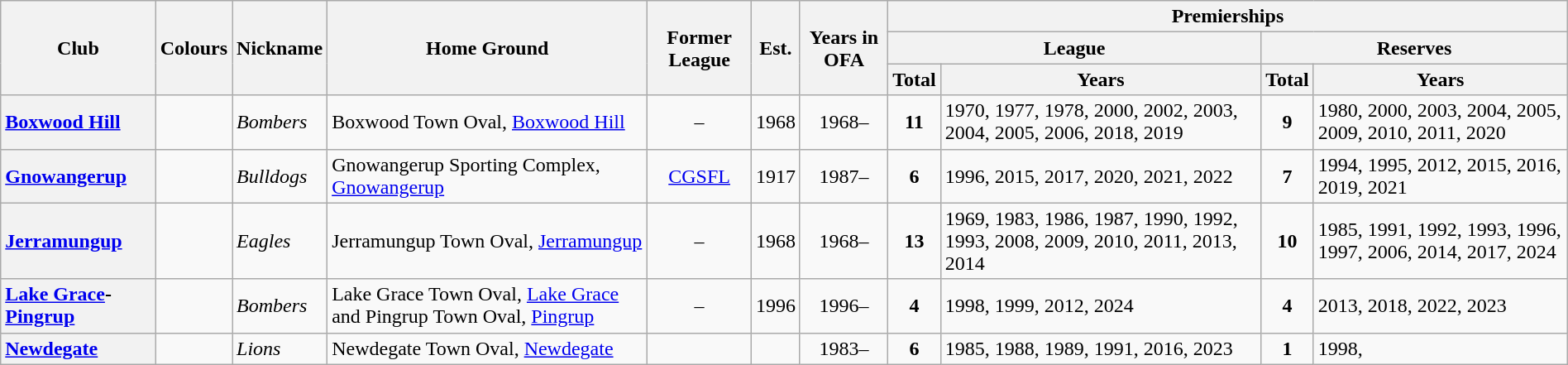<table class="wikitable sortable" style="text-align:center; width:100%">
<tr>
<th rowspan="3">Club</th>
<th rowspan="3">Colours</th>
<th rowspan="3">Nickname</th>
<th rowspan="3">Home Ground</th>
<th rowspan="3">Former League</th>
<th rowspan="3">Est.</th>
<th rowspan="3">Years in OFA</th>
<th colspan="4">Premierships</th>
</tr>
<tr>
<th colspan="2">League</th>
<th colspan="2">Reserves</th>
</tr>
<tr>
<th>Total</th>
<th>Years</th>
<th>Total</th>
<th>Years</th>
</tr>
<tr>
<th style="text-align:left"><a href='#'>Boxwood Hill</a></th>
<td></td>
<td align="left"><em>Bombers</em></td>
<td align="left">Boxwood Town Oval, <a href='#'>Boxwood Hill</a></td>
<td>–</td>
<td>1968</td>
<td>1968–</td>
<td><strong>11</strong></td>
<td align="left">1970, 1977, 1978, 2000, 2002, 2003, 2004, 2005, 2006, 2018, 2019</td>
<td><strong>9</strong></td>
<td align="left">1980, 2000, 2003, 2004, 2005, 2009, 2010, 2011, 2020</td>
</tr>
<tr>
<th style="text-align:left"><a href='#'>Gnowangerup</a></th>
<td></td>
<td align="left"><em>Bulldogs</em></td>
<td align="left">Gnowangerup Sporting Complex, <a href='#'>Gnowangerup</a></td>
<td><a href='#'>CGSFL</a></td>
<td>1917</td>
<td>1987–</td>
<td><strong>6</strong></td>
<td align="left">1996, 2015, 2017, 2020, 2021, 2022</td>
<td><strong>7</strong></td>
<td align="left">1994, 1995, 2012, 2015, 2016, 2019, 2021</td>
</tr>
<tr>
<th style="text-align:left"><a href='#'>Jerramungup</a></th>
<td></td>
<td align="left"><em>Eagles</em></td>
<td align="left">Jerramungup Town Oval, <a href='#'>Jerramungup</a></td>
<td>–</td>
<td>1968</td>
<td>1968–</td>
<td><strong>13</strong></td>
<td align="left">1969, 1983, 1986, 1987, 1990, 1992, 1993, 2008, 2009, 2010, 2011, 2013, 2014</td>
<td><strong>10</strong></td>
<td align="left">1985, 1991, 1992, 1993, 1996, 1997, 2006, 2014, 2017, 2024</td>
</tr>
<tr>
<th style="text-align:left"><a href='#'>Lake Grace</a>-<a href='#'>Pingrup</a></th>
<td></td>
<td align="left"><em>Bombers</em></td>
<td align="left">Lake Grace Town Oval, <a href='#'>Lake Grace</a> and Pingrup Town Oval, <a href='#'>Pingrup</a></td>
<td>–</td>
<td>1996</td>
<td>1996–</td>
<td><strong>4</strong></td>
<td align="left">1998, 1999, 2012, 2024</td>
<td><strong>4</strong></td>
<td align="left">2013, 2018, 2022, 2023</td>
</tr>
<tr>
<th style="text-align:left"><a href='#'>Newdegate</a></th>
<td></td>
<td align="left"><em>Lions</em></td>
<td align="left">Newdegate Town Oval, <a href='#'>Newdegate</a></td>
<td></td>
<td></td>
<td>1983–</td>
<td><strong>6</strong></td>
<td align="left">1985, 1988, 1989, 1991, 2016, 2023</td>
<td><strong>1</strong></td>
<td align="left">1998,</td>
</tr>
</table>
